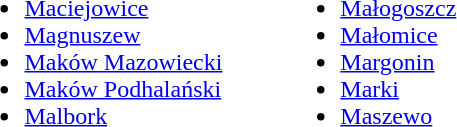<table>
<tr>
<td valign="Top"><br><ul><li><a href='#'>Maciejowice</a></li><li><a href='#'>Magnuszew</a></li><li><a href='#'>Maków Mazowiecki</a></li><li><a href='#'>Maków Podhalański</a></li><li><a href='#'>Malbork</a></li></ul></td>
<td style="width:10%;"></td>
<td valign="Top"><br><ul><li><a href='#'>Małogoszcz</a></li><li><a href='#'>Małomice</a></li><li><a href='#'>Margonin</a></li><li><a href='#'>Marki</a></li><li><a href='#'>Maszewo</a></li></ul></td>
</tr>
</table>
